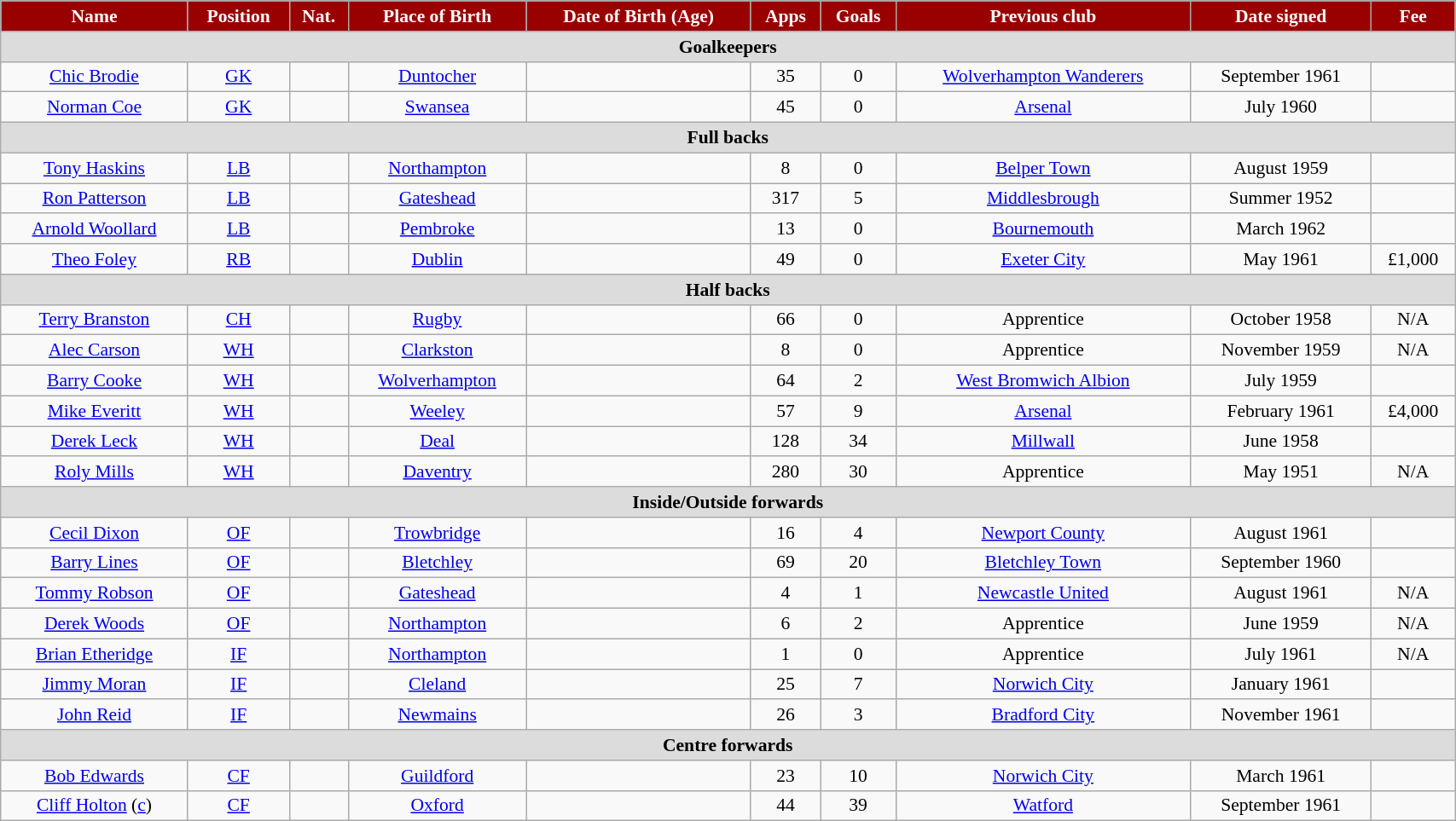<table class="wikitable" style="text-align:center; font-size:90%; width:90%;">
<tr>
<th style="background:#900; color:#FFF; text-align:center;">Name</th>
<th style="background:#900; color:#FFF; text-align:center;">Position</th>
<th style="background:#900; color:#FFF; text-align:center;">Nat.</th>
<th style="background:#900; color:#FFF; text-align:center;">Place of Birth</th>
<th style="background:#900; color:#FFF; text-align:center;">Date of Birth (Age)</th>
<th style="background:#900; color:#FFF; text-align:center;">Apps</th>
<th style="background:#900; color:#FFF; text-align:center;">Goals</th>
<th style="background:#900; color:#FFF; text-align:center;">Previous club</th>
<th style="background:#900; color:#FFF; text-align:center;">Date signed</th>
<th style="background:#900; color:#FFF; text-align:center;">Fee</th>
</tr>
<tr>
<th colspan="12" style="background:#dcdcdc; text-align:center;">Goalkeepers</th>
</tr>
<tr>
<td><a href='#'>Chic Brodie</a></td>
<td><a href='#'>GK</a></td>
<td></td>
<td><a href='#'>Duntocher</a></td>
<td></td>
<td>35</td>
<td>0</td>
<td><a href='#'>Wolverhampton Wanderers</a></td>
<td>September 1961</td>
<td></td>
</tr>
<tr>
<td><a href='#'>Norman Coe</a></td>
<td><a href='#'>GK</a></td>
<td></td>
<td><a href='#'>Swansea</a></td>
<td></td>
<td>45</td>
<td>0</td>
<td><a href='#'>Arsenal</a></td>
<td>July 1960</td>
<td></td>
</tr>
<tr>
<th colspan="12" style="background:#dcdcdc; text-align:center;">Full backs</th>
</tr>
<tr>
<td><a href='#'>Tony Haskins</a></td>
<td><a href='#'>LB</a></td>
<td></td>
<td><a href='#'>Northampton</a></td>
<td></td>
<td>8</td>
<td>0</td>
<td><a href='#'>Belper Town</a></td>
<td>August 1959</td>
<td></td>
</tr>
<tr>
<td><a href='#'>Ron Patterson</a></td>
<td><a href='#'>LB</a></td>
<td></td>
<td><a href='#'>Gateshead</a></td>
<td></td>
<td>317</td>
<td>5</td>
<td><a href='#'>Middlesbrough</a></td>
<td>Summer 1952</td>
<td></td>
</tr>
<tr>
<td><a href='#'>Arnold Woollard</a></td>
<td><a href='#'>LB</a></td>
<td></td>
<td><a href='#'>Pembroke</a></td>
<td></td>
<td>13</td>
<td>0</td>
<td><a href='#'>Bournemouth</a></td>
<td>March 1962</td>
<td></td>
</tr>
<tr>
<td><a href='#'>Theo Foley</a></td>
<td><a href='#'>RB</a></td>
<td></td>
<td><a href='#'>Dublin</a></td>
<td></td>
<td>49</td>
<td>0</td>
<td><a href='#'>Exeter City</a></td>
<td>May 1961</td>
<td>£1,000</td>
</tr>
<tr>
<th colspan="12" style="background:#dcdcdc; text-align:center;">Half backs</th>
</tr>
<tr>
<td><a href='#'>Terry Branston</a></td>
<td><a href='#'>CH</a></td>
<td></td>
<td><a href='#'>Rugby</a></td>
<td></td>
<td>66</td>
<td>0</td>
<td>Apprentice</td>
<td>October 1958</td>
<td>N/A</td>
</tr>
<tr>
<td><a href='#'>Alec Carson</a></td>
<td><a href='#'>WH</a></td>
<td></td>
<td><a href='#'>Clarkston</a></td>
<td></td>
<td>8</td>
<td>0</td>
<td>Apprentice</td>
<td>November 1959</td>
<td>N/A</td>
</tr>
<tr>
<td><a href='#'>Barry Cooke</a></td>
<td><a href='#'>WH</a></td>
<td></td>
<td><a href='#'>Wolverhampton</a></td>
<td></td>
<td>64</td>
<td>2</td>
<td><a href='#'>West Bromwich Albion</a></td>
<td>July 1959</td>
<td></td>
</tr>
<tr>
<td><a href='#'>Mike Everitt</a></td>
<td><a href='#'>WH</a></td>
<td></td>
<td><a href='#'>Weeley</a></td>
<td></td>
<td>57</td>
<td>9</td>
<td><a href='#'>Arsenal</a></td>
<td>February 1961</td>
<td>£4,000</td>
</tr>
<tr>
<td><a href='#'>Derek Leck</a></td>
<td><a href='#'>WH</a></td>
<td></td>
<td><a href='#'>Deal</a></td>
<td></td>
<td>128</td>
<td>34</td>
<td><a href='#'>Millwall</a></td>
<td>June 1958</td>
<td></td>
</tr>
<tr>
<td><a href='#'>Roly Mills</a></td>
<td><a href='#'>WH</a></td>
<td></td>
<td><a href='#'>Daventry</a></td>
<td></td>
<td>280</td>
<td>30</td>
<td>Apprentice</td>
<td>May 1951</td>
<td>N/A</td>
</tr>
<tr>
<th colspan="12" style="background:#dcdcdc; text-align:center;">Inside/Outside forwards</th>
</tr>
<tr>
<td><a href='#'>Cecil Dixon</a></td>
<td><a href='#'>OF</a></td>
<td></td>
<td><a href='#'>Trowbridge</a></td>
<td></td>
<td>16</td>
<td>4</td>
<td><a href='#'>Newport County</a></td>
<td>August 1961</td>
<td></td>
</tr>
<tr>
<td><a href='#'>Barry Lines</a></td>
<td><a href='#'>OF</a></td>
<td></td>
<td><a href='#'>Bletchley</a></td>
<td></td>
<td>69</td>
<td>20</td>
<td><a href='#'>Bletchley Town</a></td>
<td>September 1960</td>
<td></td>
</tr>
<tr>
<td><a href='#'>Tommy Robson</a></td>
<td><a href='#'>OF</a></td>
<td></td>
<td><a href='#'>Gateshead</a></td>
<td></td>
<td>4</td>
<td>1</td>
<td><a href='#'>Newcastle United</a></td>
<td>August 1961</td>
<td>N/A</td>
</tr>
<tr>
<td><a href='#'>Derek Woods</a></td>
<td><a href='#'>OF</a></td>
<td></td>
<td><a href='#'>Northampton</a></td>
<td></td>
<td>6</td>
<td>2</td>
<td>Apprentice</td>
<td>June 1959</td>
<td>N/A</td>
</tr>
<tr>
<td><a href='#'>Brian Etheridge</a></td>
<td><a href='#'>IF</a></td>
<td></td>
<td><a href='#'>Northampton</a></td>
<td></td>
<td>1</td>
<td>0</td>
<td>Apprentice</td>
<td>July 1961</td>
<td>N/A</td>
</tr>
<tr>
<td><a href='#'>Jimmy Moran</a></td>
<td><a href='#'>IF</a></td>
<td></td>
<td><a href='#'>Cleland</a></td>
<td></td>
<td>25</td>
<td>7</td>
<td><a href='#'>Norwich City</a></td>
<td>January 1961</td>
<td></td>
</tr>
<tr>
<td><a href='#'>John Reid</a></td>
<td><a href='#'>IF</a></td>
<td></td>
<td><a href='#'>Newmains</a></td>
<td></td>
<td>26</td>
<td>3</td>
<td><a href='#'>Bradford City</a></td>
<td>November 1961</td>
<td></td>
</tr>
<tr>
<th colspan="12" style="background:#dcdcdc; text-align:center;">Centre forwards</th>
</tr>
<tr>
<td><a href='#'>Bob Edwards</a></td>
<td><a href='#'>CF</a></td>
<td></td>
<td><a href='#'>Guildford</a></td>
<td></td>
<td>23</td>
<td>10</td>
<td><a href='#'>Norwich City</a></td>
<td>March 1961</td>
<td></td>
</tr>
<tr>
<td><a href='#'>Cliff Holton</a> (<a href='#'>c</a>)</td>
<td><a href='#'>CF</a></td>
<td></td>
<td><a href='#'>Oxford</a></td>
<td></td>
<td>44</td>
<td>39</td>
<td><a href='#'>Watford</a></td>
<td>September 1961</td>
<td></td>
</tr>
</table>
